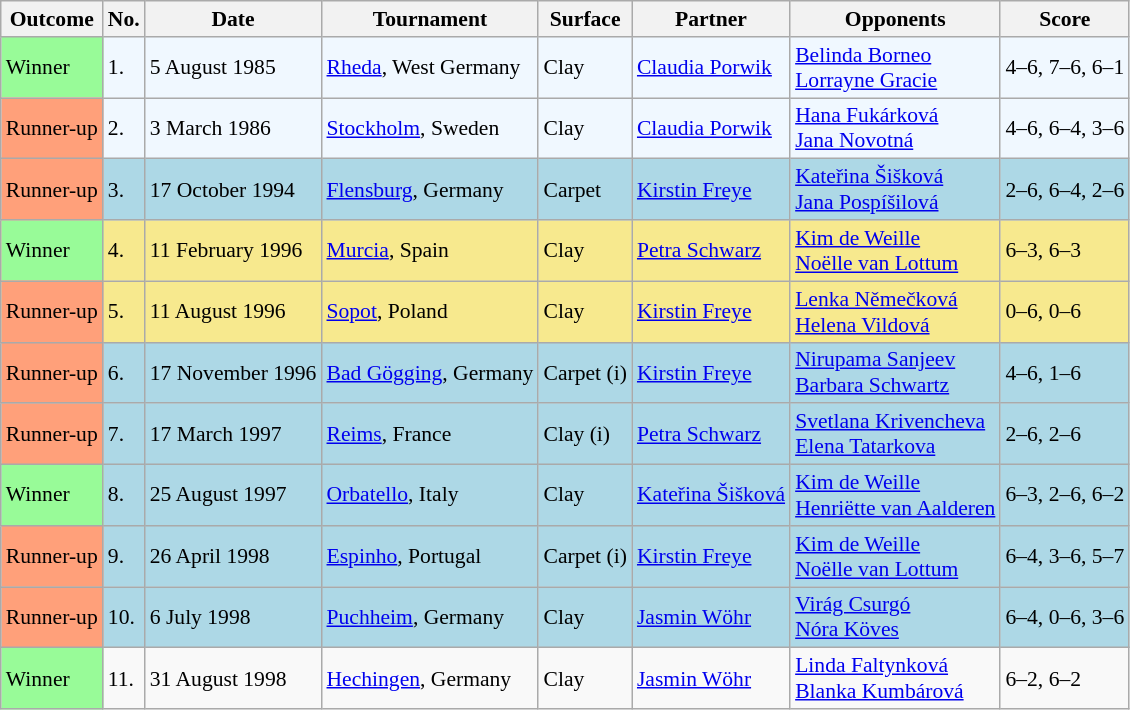<table class="wikitable" style="font-size:90%">
<tr>
<th>Outcome</th>
<th>No.</th>
<th>Date</th>
<th>Tournament</th>
<th>Surface</th>
<th>Partner</th>
<th>Opponents</th>
<th>Score</th>
</tr>
<tr style="background:#f0f8ff;">
<td style="background:#98fb98;">Winner</td>
<td>1.</td>
<td>5 August 1985</td>
<td><a href='#'>Rheda</a>, West Germany</td>
<td>Clay</td>
<td> <a href='#'>Claudia Porwik</a></td>
<td> <a href='#'>Belinda Borneo</a> <br>  <a href='#'>Lorrayne Gracie</a></td>
<td>4–6, 7–6, 6–1</td>
</tr>
<tr style="background:#f0f8ff;">
<td style="background:#ffa07a;">Runner-up</td>
<td>2.</td>
<td>3 March 1986</td>
<td><a href='#'>Stockholm</a>, Sweden</td>
<td>Clay</td>
<td> <a href='#'>Claudia Porwik</a></td>
<td> <a href='#'>Hana Fukárková</a> <br>  <a href='#'>Jana Novotná</a></td>
<td>4–6, 6–4, 3–6</td>
</tr>
<tr style="background:lightblue;">
<td style="background:#ffa07a;">Runner-up</td>
<td>3.</td>
<td>17 October 1994</td>
<td><a href='#'>Flensburg</a>, Germany</td>
<td>Carpet</td>
<td> <a href='#'>Kirstin Freye</a></td>
<td> <a href='#'>Kateřina Šišková</a> <br>  <a href='#'>Jana Pospíšilová</a></td>
<td>2–6, 6–4, 2–6</td>
</tr>
<tr style="background:#f7e98e;">
<td bgcolor="98FB98">Winner</td>
<td>4.</td>
<td>11 February 1996</td>
<td><a href='#'>Murcia</a>, Spain</td>
<td>Clay</td>
<td> <a href='#'>Petra Schwarz</a></td>
<td> <a href='#'>Kim de Weille</a> <br>  <a href='#'>Noëlle van Lottum</a></td>
<td>6–3, 6–3</td>
</tr>
<tr style="background:#f7e98e;">
<td style="background:#ffa07a;">Runner-up</td>
<td>5.</td>
<td>11 August 1996</td>
<td><a href='#'>Sopot</a>, Poland</td>
<td>Clay</td>
<td> <a href='#'>Kirstin Freye</a></td>
<td> <a href='#'>Lenka Němečková</a> <br>  <a href='#'>Helena Vildová</a></td>
<td>0–6, 0–6</td>
</tr>
<tr bgcolor="lightblue">
<td style="background:#ffa07a;">Runner-up</td>
<td>6.</td>
<td>17 November 1996</td>
<td><a href='#'>Bad Gögging</a>, Germany</td>
<td>Carpet (i)</td>
<td> <a href='#'>Kirstin Freye</a></td>
<td> <a href='#'>Nirupama Sanjeev</a> <br>  <a href='#'>Barbara Schwartz</a></td>
<td>4–6, 1–6</td>
</tr>
<tr bgcolor="lightblue">
<td style="background:#ffa07a;">Runner-up</td>
<td>7.</td>
<td>17 March 1997</td>
<td><a href='#'>Reims</a>, France</td>
<td>Clay (i)</td>
<td> <a href='#'>Petra Schwarz</a></td>
<td> <a href='#'>Svetlana Krivencheva</a> <br>  <a href='#'>Elena Tatarkova</a></td>
<td>2–6, 2–6</td>
</tr>
<tr style="background:lightblue;">
<td style="background:#98fb98;">Winner</td>
<td>8.</td>
<td>25 August 1997</td>
<td><a href='#'>Orbatello</a>, Italy</td>
<td>Clay</td>
<td> <a href='#'>Kateřina Šišková</a></td>
<td> <a href='#'>Kim de Weille</a> <br>  <a href='#'>Henriëtte van Aalderen</a></td>
<td>6–3, 2–6, 6–2</td>
</tr>
<tr style="background:lightblue;">
<td style="background:#ffa07a;">Runner-up</td>
<td>9.</td>
<td>26 April 1998</td>
<td><a href='#'>Espinho</a>, Portugal</td>
<td>Carpet (i)</td>
<td> <a href='#'>Kirstin Freye</a></td>
<td> <a href='#'>Kim de Weille</a> <br>  <a href='#'>Noëlle van Lottum</a></td>
<td>6–4, 3–6, 5–7</td>
</tr>
<tr style="background:lightblue;">
<td style="background:#ffa07a;">Runner-up</td>
<td>10.</td>
<td>6 July 1998</td>
<td><a href='#'>Puchheim</a>, Germany</td>
<td>Clay</td>
<td> <a href='#'>Jasmin Wöhr</a></td>
<td> <a href='#'>Virág Csurgó</a> <br>  <a href='#'>Nóra Köves</a></td>
<td>6–4, 0–6, 3–6</td>
</tr>
<tr>
<td style="background:#98fb98;">Winner</td>
<td>11.</td>
<td>31 August 1998</td>
<td><a href='#'>Hechingen</a>, Germany</td>
<td>Clay</td>
<td> <a href='#'>Jasmin Wöhr</a></td>
<td> <a href='#'>Linda Faltynková</a> <br>  <a href='#'>Blanka Kumbárová</a></td>
<td>6–2, 6–2</td>
</tr>
</table>
